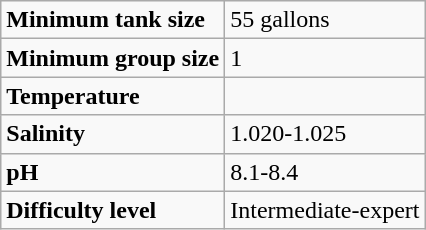<table class="wikitable">
<tr>
<td><strong>Minimum tank size</strong></td>
<td>55 gallons</td>
</tr>
<tr>
<td><strong>Minimum group size</strong></td>
<td>1</td>
</tr>
<tr>
<td><strong>Temperature</strong></td>
<td></td>
</tr>
<tr>
<td><strong>Salinity</strong></td>
<td>1.020-1.025</td>
</tr>
<tr>
<td><strong>pH</strong></td>
<td>8.1-8.4</td>
</tr>
<tr>
<td><strong>Difficulty level</strong></td>
<td>Intermediate-expert</td>
</tr>
</table>
